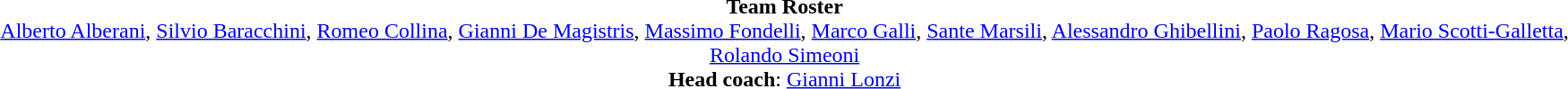<table width=95%>
<tr align=center>
<td></td>
<td><strong>Team Roster</strong> <br><a href='#'>Alberto Alberani</a>, <a href='#'>Silvio Baracchini</a>, <a href='#'>Romeo Collina</a>, <a href='#'>Gianni De Magistris</a>, <a href='#'>Massimo Fondelli</a>, <a href='#'>Marco Galli</a>, <a href='#'>Sante Marsili</a>, <a href='#'>Alessandro Ghibellini</a>, <a href='#'>Paolo Ragosa</a>, <a href='#'>Mario Scotti-Galletta</a>, <a href='#'>Rolando Simeoni</a><br> <strong>Head coach</strong>: <a href='#'>Gianni Lonzi</a></td>
</tr>
</table>
